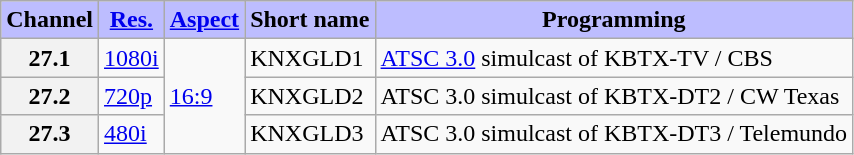<table class="wikitable">
<tr>
<th style="background-color: #bdbdff" scope = "col">Channel</th>
<th style="background-color: #bdbdff" scope = "col"><a href='#'>Res.</a></th>
<th style="background-color: #bdbdff" scope = "col"><a href='#'>Aspect</a></th>
<th style="background-color: #bdbdff" scope = "col">Short name</th>
<th style="background-color: #bdbdff" scope = "col">Programming</th>
</tr>
<tr>
<th scope = "row">27.1</th>
<td><a href='#'>1080i</a></td>
<td rowspan="3"><a href='#'>16:9</a></td>
<td>KNXGLD1</td>
<td><a href='#'>ATSC 3.0</a> simulcast of KBTX-TV / CBS</td>
</tr>
<tr>
<th scope = "row">27.2</th>
<td><a href='#'>720p</a></td>
<td>KNXGLD2</td>
<td>ATSC 3.0 simulcast of KBTX-DT2 / CW Texas</td>
</tr>
<tr>
<th scope = "row">27.3</th>
<td><a href='#'>480i</a></td>
<td>KNXGLD3</td>
<td>ATSC 3.0 simulcast of KBTX-DT3 / Telemundo</td>
</tr>
</table>
